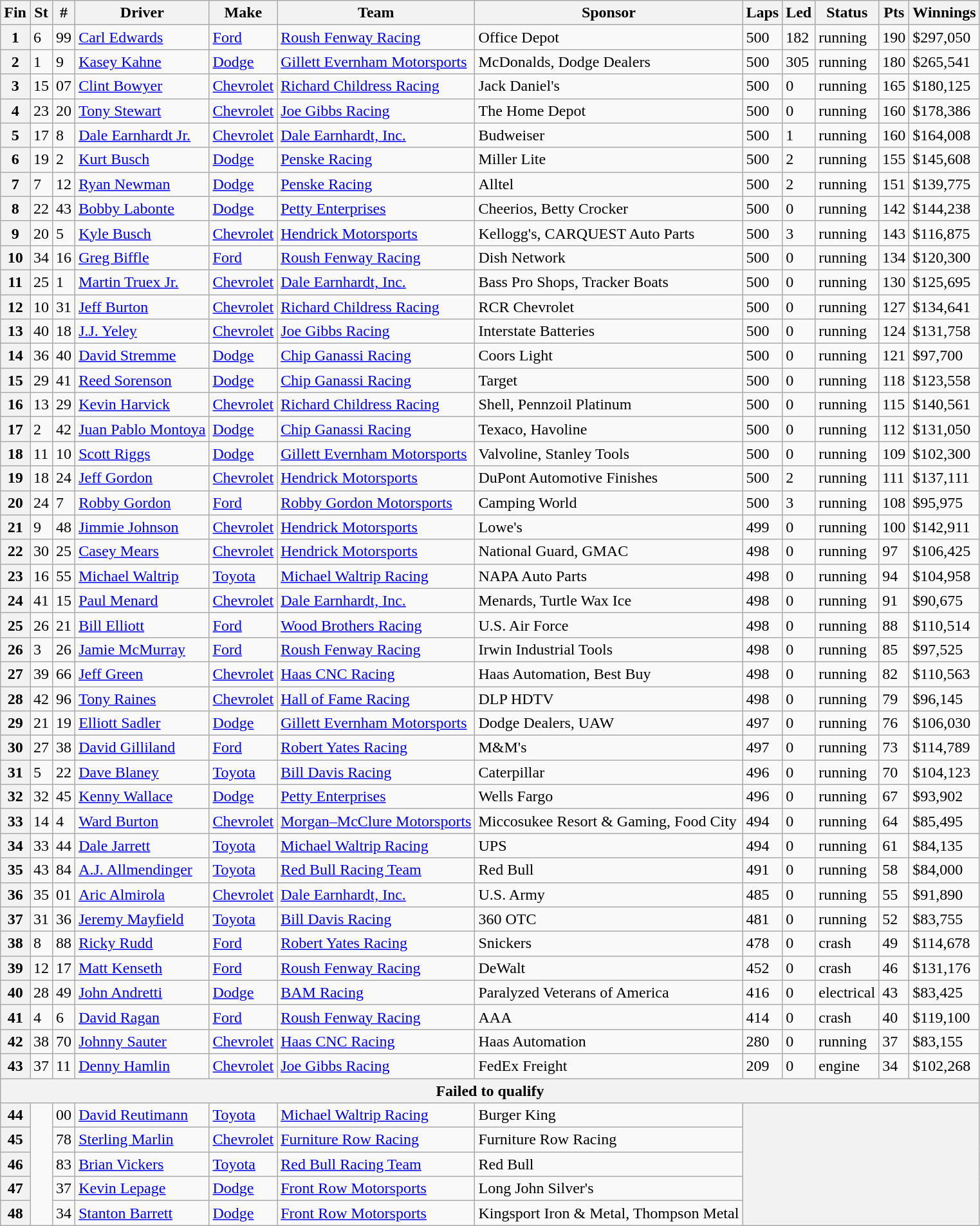<table class="wikitable sortable">
<tr>
<th>Fin</th>
<th>St</th>
<th>#</th>
<th>Driver</th>
<th>Make</th>
<th>Team</th>
<th>Sponsor</th>
<th>Laps</th>
<th>Led</th>
<th>Status</th>
<th>Pts</th>
<th>Winnings</th>
</tr>
<tr>
<th>1</th>
<td>6</td>
<td>99</td>
<td><a href='#'>Carl Edwards</a></td>
<td><a href='#'>Ford</a></td>
<td><a href='#'>Roush Fenway Racing</a></td>
<td>Office Depot</td>
<td>500</td>
<td>182</td>
<td>running</td>
<td>190</td>
<td>$297,050</td>
</tr>
<tr>
<th>2</th>
<td>1</td>
<td>9</td>
<td><a href='#'>Kasey Kahne</a></td>
<td><a href='#'>Dodge</a></td>
<td><a href='#'>Gillett Evernham Motorsports</a></td>
<td>McDonalds, Dodge Dealers</td>
<td>500</td>
<td>305</td>
<td>running</td>
<td>180</td>
<td>$265,541</td>
</tr>
<tr>
<th>3</th>
<td>15</td>
<td>07</td>
<td><a href='#'>Clint Bowyer</a></td>
<td><a href='#'>Chevrolet</a></td>
<td><a href='#'>Richard Childress Racing</a></td>
<td>Jack Daniel's</td>
<td>500</td>
<td>0</td>
<td>running</td>
<td>165</td>
<td>$180,125</td>
</tr>
<tr>
<th>4</th>
<td>23</td>
<td>20</td>
<td><a href='#'>Tony Stewart</a></td>
<td><a href='#'>Chevrolet</a></td>
<td><a href='#'>Joe Gibbs Racing</a></td>
<td>The Home Depot</td>
<td>500</td>
<td>0</td>
<td>running</td>
<td>160</td>
<td>$178,386</td>
</tr>
<tr>
<th>5</th>
<td>17</td>
<td>8</td>
<td><a href='#'>Dale Earnhardt Jr.</a></td>
<td><a href='#'>Chevrolet</a></td>
<td><a href='#'>Dale Earnhardt, Inc.</a></td>
<td>Budweiser</td>
<td>500</td>
<td>1</td>
<td>running</td>
<td>160</td>
<td>$164,008</td>
</tr>
<tr>
<th>6</th>
<td>19</td>
<td>2</td>
<td><a href='#'>Kurt Busch</a></td>
<td><a href='#'>Dodge</a></td>
<td><a href='#'>Penske Racing</a></td>
<td>Miller Lite</td>
<td>500</td>
<td>2</td>
<td>running</td>
<td>155</td>
<td>$145,608</td>
</tr>
<tr>
<th>7</th>
<td>7</td>
<td>12</td>
<td><a href='#'>Ryan Newman</a></td>
<td><a href='#'>Dodge</a></td>
<td><a href='#'>Penske Racing</a></td>
<td>Alltel</td>
<td>500</td>
<td>2</td>
<td>running</td>
<td>151</td>
<td>$139,775</td>
</tr>
<tr>
<th>8</th>
<td>22</td>
<td>43</td>
<td><a href='#'>Bobby Labonte</a></td>
<td><a href='#'>Dodge</a></td>
<td><a href='#'>Petty Enterprises</a></td>
<td>Cheerios, Betty Crocker</td>
<td>500</td>
<td>0</td>
<td>running</td>
<td>142</td>
<td>$144,238</td>
</tr>
<tr>
<th>9</th>
<td>20</td>
<td>5</td>
<td><a href='#'>Kyle Busch</a></td>
<td><a href='#'>Chevrolet</a></td>
<td><a href='#'>Hendrick Motorsports</a></td>
<td>Kellogg's, CARQUEST Auto Parts</td>
<td>500</td>
<td>3</td>
<td>running</td>
<td>143</td>
<td>$116,875</td>
</tr>
<tr>
<th>10</th>
<td>34</td>
<td>16</td>
<td><a href='#'>Greg Biffle</a></td>
<td><a href='#'>Ford</a></td>
<td><a href='#'>Roush Fenway Racing</a></td>
<td>Dish Network</td>
<td>500</td>
<td>0</td>
<td>running</td>
<td>134</td>
<td>$120,300</td>
</tr>
<tr>
<th>11</th>
<td>25</td>
<td>1</td>
<td><a href='#'>Martin Truex Jr.</a></td>
<td><a href='#'>Chevrolet</a></td>
<td><a href='#'>Dale Earnhardt, Inc.</a></td>
<td>Bass Pro Shops, Tracker Boats</td>
<td>500</td>
<td>0</td>
<td>running</td>
<td>130</td>
<td>$125,695</td>
</tr>
<tr>
<th>12</th>
<td>10</td>
<td>31</td>
<td><a href='#'>Jeff Burton</a></td>
<td><a href='#'>Chevrolet</a></td>
<td><a href='#'>Richard Childress Racing</a></td>
<td>RCR Chevrolet</td>
<td>500</td>
<td>0</td>
<td>running</td>
<td>127</td>
<td>$134,641</td>
</tr>
<tr>
<th>13</th>
<td>40</td>
<td>18</td>
<td><a href='#'>J.J. Yeley</a></td>
<td><a href='#'>Chevrolet</a></td>
<td><a href='#'>Joe Gibbs Racing</a></td>
<td>Interstate Batteries</td>
<td>500</td>
<td>0</td>
<td>running</td>
<td>124</td>
<td>$131,758</td>
</tr>
<tr>
<th>14</th>
<td>36</td>
<td>40</td>
<td><a href='#'>David Stremme</a></td>
<td><a href='#'>Dodge</a></td>
<td><a href='#'>Chip Ganassi Racing</a></td>
<td>Coors Light</td>
<td>500</td>
<td>0</td>
<td>running</td>
<td>121</td>
<td>$97,700</td>
</tr>
<tr>
<th>15</th>
<td>29</td>
<td>41</td>
<td><a href='#'>Reed Sorenson</a></td>
<td><a href='#'>Dodge</a></td>
<td><a href='#'>Chip Ganassi Racing</a></td>
<td>Target</td>
<td>500</td>
<td>0</td>
<td>running</td>
<td>118</td>
<td>$123,558</td>
</tr>
<tr>
<th>16</th>
<td>13</td>
<td>29</td>
<td><a href='#'>Kevin Harvick</a></td>
<td><a href='#'>Chevrolet</a></td>
<td><a href='#'>Richard Childress Racing</a></td>
<td>Shell, Pennzoil Platinum</td>
<td>500</td>
<td>0</td>
<td>running</td>
<td>115</td>
<td>$140,561</td>
</tr>
<tr>
<th>17</th>
<td>2</td>
<td>42</td>
<td><a href='#'>Juan Pablo Montoya</a></td>
<td><a href='#'>Dodge</a></td>
<td><a href='#'>Chip Ganassi Racing</a></td>
<td>Texaco, Havoline</td>
<td>500</td>
<td>0</td>
<td>running</td>
<td>112</td>
<td>$131,050</td>
</tr>
<tr>
<th>18</th>
<td>11</td>
<td>10</td>
<td><a href='#'>Scott Riggs</a></td>
<td><a href='#'>Dodge</a></td>
<td><a href='#'>Gillett Evernham Motorsports</a></td>
<td>Valvoline, Stanley Tools</td>
<td>500</td>
<td>0</td>
<td>running</td>
<td>109</td>
<td>$102,300</td>
</tr>
<tr>
<th>19</th>
<td>18</td>
<td>24</td>
<td><a href='#'>Jeff Gordon</a></td>
<td><a href='#'>Chevrolet</a></td>
<td><a href='#'>Hendrick Motorsports</a></td>
<td>DuPont Automotive Finishes</td>
<td>500</td>
<td>2</td>
<td>running</td>
<td>111</td>
<td>$137,111</td>
</tr>
<tr>
<th>20</th>
<td>24</td>
<td>7</td>
<td><a href='#'>Robby Gordon</a></td>
<td><a href='#'>Ford</a></td>
<td><a href='#'>Robby Gordon Motorsports</a></td>
<td>Camping World</td>
<td>500</td>
<td>3</td>
<td>running</td>
<td>108</td>
<td>$95,975</td>
</tr>
<tr>
<th>21</th>
<td>9</td>
<td>48</td>
<td><a href='#'>Jimmie Johnson</a></td>
<td><a href='#'>Chevrolet</a></td>
<td><a href='#'>Hendrick Motorsports</a></td>
<td>Lowe's</td>
<td>499</td>
<td>0</td>
<td>running</td>
<td>100</td>
<td>$142,911</td>
</tr>
<tr>
<th>22</th>
<td>30</td>
<td>25</td>
<td><a href='#'>Casey Mears</a></td>
<td><a href='#'>Chevrolet</a></td>
<td><a href='#'>Hendrick Motorsports</a></td>
<td>National Guard, GMAC</td>
<td>498</td>
<td>0</td>
<td>running</td>
<td>97</td>
<td>$106,425</td>
</tr>
<tr>
<th>23</th>
<td>16</td>
<td>55</td>
<td><a href='#'>Michael Waltrip</a></td>
<td><a href='#'>Toyota</a></td>
<td><a href='#'>Michael Waltrip Racing</a></td>
<td>NAPA Auto Parts</td>
<td>498</td>
<td>0</td>
<td>running</td>
<td>94</td>
<td>$104,958</td>
</tr>
<tr>
<th>24</th>
<td>41</td>
<td>15</td>
<td><a href='#'>Paul Menard</a></td>
<td><a href='#'>Chevrolet</a></td>
<td><a href='#'>Dale Earnhardt, Inc.</a></td>
<td>Menards, Turtle Wax Ice</td>
<td>498</td>
<td>0</td>
<td>running</td>
<td>91</td>
<td>$90,675</td>
</tr>
<tr>
<th>25</th>
<td>26</td>
<td>21</td>
<td><a href='#'>Bill Elliott</a></td>
<td><a href='#'>Ford</a></td>
<td><a href='#'>Wood Brothers Racing</a></td>
<td>U.S. Air Force</td>
<td>498</td>
<td>0</td>
<td>running</td>
<td>88</td>
<td>$110,514</td>
</tr>
<tr>
<th>26</th>
<td>3</td>
<td>26</td>
<td><a href='#'>Jamie McMurray</a></td>
<td><a href='#'>Ford</a></td>
<td><a href='#'>Roush Fenway Racing</a></td>
<td>Irwin Industrial Tools</td>
<td>498</td>
<td>0</td>
<td>running</td>
<td>85</td>
<td>$97,525</td>
</tr>
<tr>
<th>27</th>
<td>39</td>
<td>66</td>
<td><a href='#'>Jeff Green</a></td>
<td><a href='#'>Chevrolet</a></td>
<td><a href='#'>Haas CNC Racing</a></td>
<td>Haas Automation, Best Buy</td>
<td>498</td>
<td>0</td>
<td>running</td>
<td>82</td>
<td>$110,563</td>
</tr>
<tr>
<th>28</th>
<td>42</td>
<td>96</td>
<td><a href='#'>Tony Raines</a></td>
<td><a href='#'>Chevrolet</a></td>
<td><a href='#'>Hall of Fame Racing</a></td>
<td>DLP HDTV</td>
<td>498</td>
<td>0</td>
<td>running</td>
<td>79</td>
<td>$96,145</td>
</tr>
<tr>
<th>29</th>
<td>21</td>
<td>19</td>
<td><a href='#'>Elliott Sadler</a></td>
<td><a href='#'>Dodge</a></td>
<td><a href='#'>Gillett Evernham Motorsports</a></td>
<td>Dodge Dealers, UAW</td>
<td>497</td>
<td>0</td>
<td>running</td>
<td>76</td>
<td>$106,030</td>
</tr>
<tr>
<th>30</th>
<td>27</td>
<td>38</td>
<td><a href='#'>David Gilliland</a></td>
<td><a href='#'>Ford</a></td>
<td><a href='#'>Robert Yates Racing</a></td>
<td>M&M's</td>
<td>497</td>
<td>0</td>
<td>running</td>
<td>73</td>
<td>$114,789</td>
</tr>
<tr>
<th>31</th>
<td>5</td>
<td>22</td>
<td><a href='#'>Dave Blaney</a></td>
<td><a href='#'>Toyota</a></td>
<td><a href='#'>Bill Davis Racing</a></td>
<td>Caterpillar</td>
<td>496</td>
<td>0</td>
<td>running</td>
<td>70</td>
<td>$104,123</td>
</tr>
<tr>
<th>32</th>
<td>32</td>
<td>45</td>
<td><a href='#'>Kenny Wallace</a></td>
<td><a href='#'>Dodge</a></td>
<td><a href='#'>Petty Enterprises</a></td>
<td>Wells Fargo</td>
<td>496</td>
<td>0</td>
<td>running</td>
<td>67</td>
<td>$93,902</td>
</tr>
<tr>
<th>33</th>
<td>14</td>
<td>4</td>
<td><a href='#'>Ward Burton</a></td>
<td><a href='#'>Chevrolet</a></td>
<td><a href='#'>Morgan–McClure Motorsports</a></td>
<td>Miccosukee Resort & Gaming, Food City</td>
<td>494</td>
<td>0</td>
<td>running</td>
<td>64</td>
<td>$85,495</td>
</tr>
<tr>
<th>34</th>
<td>33</td>
<td>44</td>
<td><a href='#'>Dale Jarrett</a></td>
<td><a href='#'>Toyota</a></td>
<td><a href='#'>Michael Waltrip Racing</a></td>
<td>UPS</td>
<td>494</td>
<td>0</td>
<td>running</td>
<td>61</td>
<td>$84,135</td>
</tr>
<tr>
<th>35</th>
<td>43</td>
<td>84</td>
<td><a href='#'>A.J. Allmendinger</a></td>
<td><a href='#'>Toyota</a></td>
<td><a href='#'>Red Bull Racing Team</a></td>
<td>Red Bull</td>
<td>491</td>
<td>0</td>
<td>running</td>
<td>58</td>
<td>$84,000</td>
</tr>
<tr>
<th>36</th>
<td>35</td>
<td>01</td>
<td><a href='#'>Aric Almirola</a></td>
<td><a href='#'>Chevrolet</a></td>
<td><a href='#'>Dale Earnhardt, Inc.</a></td>
<td>U.S. Army</td>
<td>485</td>
<td>0</td>
<td>running</td>
<td>55</td>
<td>$91,890</td>
</tr>
<tr>
<th>37</th>
<td>31</td>
<td>36</td>
<td><a href='#'>Jeremy Mayfield</a></td>
<td><a href='#'>Toyota</a></td>
<td><a href='#'>Bill Davis Racing</a></td>
<td>360 OTC</td>
<td>481</td>
<td>0</td>
<td>running</td>
<td>52</td>
<td>$83,755</td>
</tr>
<tr>
<th>38</th>
<td>8</td>
<td>88</td>
<td><a href='#'>Ricky Rudd</a></td>
<td><a href='#'>Ford</a></td>
<td><a href='#'>Robert Yates Racing</a></td>
<td>Snickers</td>
<td>478</td>
<td>0</td>
<td>crash</td>
<td>49</td>
<td>$114,678</td>
</tr>
<tr>
<th>39</th>
<td>12</td>
<td>17</td>
<td><a href='#'>Matt Kenseth</a></td>
<td><a href='#'>Ford</a></td>
<td><a href='#'>Roush Fenway Racing</a></td>
<td>DeWalt</td>
<td>452</td>
<td>0</td>
<td>crash</td>
<td>46</td>
<td>$131,176</td>
</tr>
<tr>
<th>40</th>
<td>28</td>
<td>49</td>
<td><a href='#'>John Andretti</a></td>
<td><a href='#'>Dodge</a></td>
<td><a href='#'>BAM Racing</a></td>
<td>Paralyzed Veterans of America</td>
<td>416</td>
<td>0</td>
<td>electrical</td>
<td>43</td>
<td>$83,425</td>
</tr>
<tr>
<th>41</th>
<td>4</td>
<td>6</td>
<td><a href='#'>David Ragan</a></td>
<td><a href='#'>Ford</a></td>
<td><a href='#'>Roush Fenway Racing</a></td>
<td>AAA</td>
<td>414</td>
<td>0</td>
<td>crash</td>
<td>40</td>
<td>$119,100</td>
</tr>
<tr>
<th>42</th>
<td>38</td>
<td>70</td>
<td><a href='#'>Johnny Sauter</a></td>
<td><a href='#'>Chevrolet</a></td>
<td><a href='#'>Haas CNC Racing</a></td>
<td>Haas Automation</td>
<td>280</td>
<td>0</td>
<td>running</td>
<td>37</td>
<td>$83,155</td>
</tr>
<tr>
<th>43</th>
<td>37</td>
<td>11</td>
<td><a href='#'>Denny Hamlin</a></td>
<td><a href='#'>Chevrolet</a></td>
<td><a href='#'>Joe Gibbs Racing</a></td>
<td>FedEx Freight</td>
<td>209</td>
<td>0</td>
<td>engine</td>
<td>34</td>
<td>$102,268</td>
</tr>
<tr>
<th colspan="12">Failed to qualify</th>
</tr>
<tr>
<th>44</th>
<td rowspan="5"></td>
<td>00</td>
<td><a href='#'>David Reutimann</a></td>
<td><a href='#'>Toyota</a></td>
<td><a href='#'>Michael Waltrip Racing</a></td>
<td>Burger King</td>
<th colspan="5" rowspan="5"></th>
</tr>
<tr>
<th>45</th>
<td>78</td>
<td><a href='#'>Sterling Marlin</a></td>
<td><a href='#'>Chevrolet</a></td>
<td><a href='#'>Furniture Row Racing</a></td>
<td>Furniture Row Racing</td>
</tr>
<tr>
<th>46</th>
<td>83</td>
<td><a href='#'>Brian Vickers</a></td>
<td><a href='#'>Toyota</a></td>
<td><a href='#'>Red Bull Racing Team</a></td>
<td>Red Bull</td>
</tr>
<tr>
<th>47</th>
<td>37</td>
<td><a href='#'>Kevin Lepage</a></td>
<td><a href='#'>Dodge</a></td>
<td><a href='#'>Front Row Motorsports</a></td>
<td>Long John Silver's</td>
</tr>
<tr>
<th>48</th>
<td>34</td>
<td><a href='#'>Stanton Barrett</a></td>
<td><a href='#'>Dodge</a></td>
<td><a href='#'>Front Row Motorsports</a></td>
<td>Kingsport Iron & Metal, Thompson Metal</td>
</tr>
</table>
